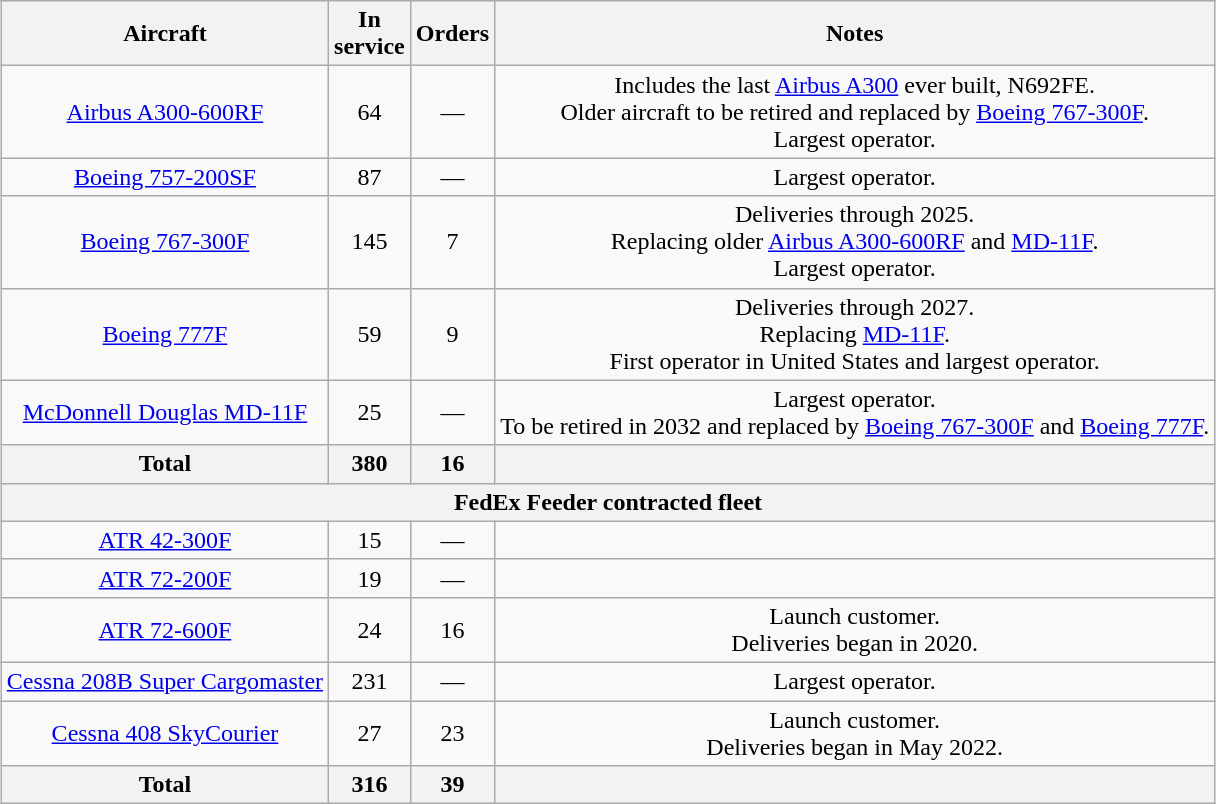<table class="wikitable" style="margin-left:auto; margin-right:auto; text-align:center">
<tr>
<th>Aircraft</th>
<th>In<br>service</th>
<th>Orders</th>
<th>Notes</th>
</tr>
<tr>
<td><a href='#'>Airbus A300-600RF</a></td>
<td>64</td>
<td>—</td>
<td>Includes the last <a href='#'>Airbus A300</a> ever built, N692FE.<br>Older aircraft to be retired and replaced by <a href='#'>Boeing 767-300F</a>.<br>Largest operator.</td>
</tr>
<tr>
<td><a href='#'>Boeing 757-200SF</a></td>
<td>87</td>
<td>—</td>
<td>Largest operator.</td>
</tr>
<tr>
<td><a href='#'>Boeing 767-300F</a></td>
<td>145</td>
<td>7</td>
<td>Deliveries through 2025.<br>Replacing older <a href='#'>Airbus A300-600RF</a> and <a href='#'>MD-11F</a>.<br>Largest operator.</td>
</tr>
<tr>
<td><a href='#'>Boeing 777F</a></td>
<td>59</td>
<td>9</td>
<td>Deliveries through 2027.<br>Replacing <a href='#'>MD-11F</a>.<br>First operator in United States and largest operator.</td>
</tr>
<tr>
<td><a href='#'>McDonnell Douglas MD-11F</a></td>
<td>25</td>
<td>—</td>
<td>Largest operator.<br>To be retired in 2032 and replaced by <a href='#'>Boeing 767-300F</a> and <a href='#'>Boeing 777F</a>.</td>
</tr>
<tr>
<th>Total</th>
<th>380</th>
<th>16</th>
<th></th>
</tr>
<tr>
<th colspan=4>FedEx Feeder contracted fleet</th>
</tr>
<tr>
<td><a href='#'>ATR 42-300F</a></td>
<td>15</td>
<td>—</td>
<td></td>
</tr>
<tr>
<td><a href='#'>ATR 72-200F</a></td>
<td>19</td>
<td>—</td>
<td></td>
</tr>
<tr>
<td><a href='#'>ATR 72-600F</a></td>
<td>24</td>
<td>16</td>
<td>Launch customer.<br>Deliveries began in 2020.</td>
</tr>
<tr>
<td><a href='#'>Cessna 208B Super Cargomaster</a></td>
<td>231</td>
<td>—</td>
<td>Largest operator.</td>
</tr>
<tr>
<td><a href='#'>Cessna 408 SkyCourier</a></td>
<td>27</td>
<td>23</td>
<td>Launch customer.<br>Deliveries began in May 2022.</td>
</tr>
<tr>
<th>Total</th>
<th>316</th>
<th>39</th>
<th></th>
</tr>
</table>
